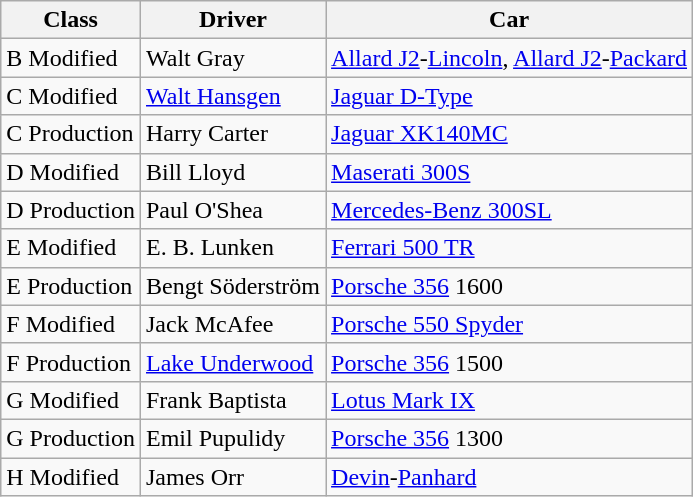<table class=wikitable>
<tr>
<th>Class</th>
<th>Driver</th>
<th>Car</th>
</tr>
<tr>
<td>B Modified</td>
<td> Walt Gray</td>
<td><a href='#'>Allard J2</a>-<a href='#'>Lincoln</a>, <a href='#'>Allard J2</a>-<a href='#'>Packard</a></td>
</tr>
<tr>
<td>C Modified</td>
<td> <a href='#'>Walt Hansgen</a></td>
<td><a href='#'>Jaguar D-Type</a></td>
</tr>
<tr>
<td>C Production</td>
<td> Harry Carter</td>
<td><a href='#'>Jaguar XK140MC</a></td>
</tr>
<tr>
<td>D Modified</td>
<td> Bill Lloyd</td>
<td><a href='#'>Maserati 300S</a></td>
</tr>
<tr>
<td>D Production</td>
<td> Paul O'Shea</td>
<td><a href='#'>Mercedes-Benz 300SL</a></td>
</tr>
<tr>
<td>E Modified</td>
<td> E. B. Lunken</td>
<td><a href='#'>Ferrari 500 TR</a></td>
</tr>
<tr>
<td>E Production</td>
<td> Bengt Söderström</td>
<td><a href='#'>Porsche 356</a> 1600</td>
</tr>
<tr>
<td>F Modified</td>
<td> Jack McAfee</td>
<td><a href='#'>Porsche 550 Spyder</a></td>
</tr>
<tr>
<td>F Production</td>
<td> <a href='#'>Lake Underwood</a></td>
<td><a href='#'>Porsche 356</a> 1500</td>
</tr>
<tr>
<td>G Modified</td>
<td> Frank Baptista</td>
<td><a href='#'>Lotus Mark IX</a></td>
</tr>
<tr>
<td>G Production</td>
<td> Emil Pupulidy</td>
<td><a href='#'>Porsche 356</a> 1300</td>
</tr>
<tr>
<td>H Modified</td>
<td> James Orr</td>
<td><a href='#'>Devin</a>-<a href='#'>Panhard</a></td>
</tr>
</table>
